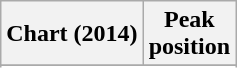<table class="wikitable plainrowheaders">
<tr>
<th>Chart (2014)</th>
<th>Peak<br> position</th>
</tr>
<tr>
</tr>
<tr>
</tr>
<tr>
</tr>
</table>
